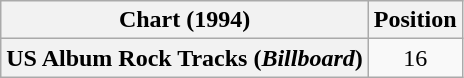<table class="wikitable plainrowheaders" style="text-align:center">
<tr>
<th>Chart (1994)</th>
<th>Position</th>
</tr>
<tr>
<th scope="row">US Album Rock Tracks (<em>Billboard</em>)</th>
<td>16</td>
</tr>
</table>
